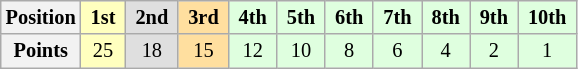<table class="wikitable" style="font-size:85%; text-align:center">
<tr>
<th>Position</th>
<td style="background:#FFFFBF;"> <strong>1st</strong> </td>
<td style="background:#DFDFDF;"> <strong>2nd</strong> </td>
<td style="background:#FFDF9F;"> <strong>3rd</strong> </td>
<td style="background:#DFFFDF;"> <strong>4th</strong> </td>
<td style="background:#DFFFDF;"> <strong>5th</strong> </td>
<td style="background:#DFFFDF;"> <strong>6th</strong> </td>
<td style="background:#DFFFDF;"> <strong>7th</strong> </td>
<td style="background:#DFFFDF;"> <strong>8th</strong> </td>
<td style="background:#DFFFDF;"> <strong>9th</strong> </td>
<td style="background:#DFFFDF;"> <strong>10th</strong> </td>
</tr>
<tr>
<th>Points</th>
<td style="background:#FFFFBF;">25</td>
<td style="background:#DFDFDF;">18</td>
<td style="background:#FFDF9F;">15</td>
<td style="background:#DFFFDF;">12</td>
<td style="background:#DFFFDF;">10</td>
<td style="background:#DFFFDF;">8</td>
<td style="background:#DFFFDF;">6</td>
<td style="background:#DFFFDF;">4</td>
<td style="background:#DFFFDF;">2</td>
<td style="background:#DFFFDF;">1</td>
</tr>
</table>
